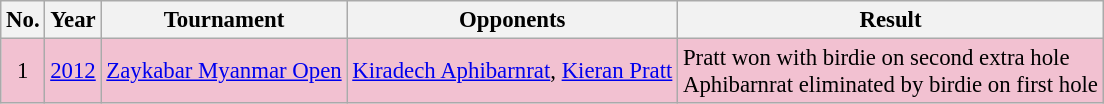<table class="wikitable" style="font-size:95%;">
<tr>
<th>No.</th>
<th>Year</th>
<th>Tournament</th>
<th>Opponents</th>
<th>Result</th>
</tr>
<tr style="background:#F2C1D1;">
<td align=center>1</td>
<td><a href='#'>2012</a></td>
<td><a href='#'>Zaykabar Myanmar Open</a></td>
<td> <a href='#'>Kiradech Aphibarnrat</a>,  <a href='#'>Kieran Pratt</a></td>
<td>Pratt won with birdie on second extra hole<br>Aphibarnrat eliminated by birdie on first hole</td>
</tr>
</table>
